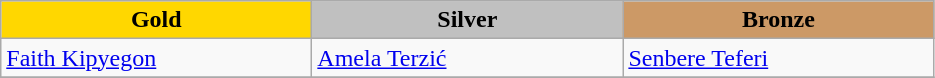<table class="wikitable" style="text-align:left">
<tr align="center">
<td width=200 bgcolor=gold><strong>Gold</strong></td>
<td width=200 bgcolor=silver><strong>Silver</strong></td>
<td width=200 bgcolor=CC9966><strong>Bronze</strong></td>
</tr>
<tr>
<td><a href='#'>Faith Kipyegon</a><br><em></em></td>
<td><a href='#'>Amela Terzić</a><br><em></em></td>
<td><a href='#'>Senbere Teferi</a><br><em></em></td>
</tr>
<tr>
</tr>
</table>
